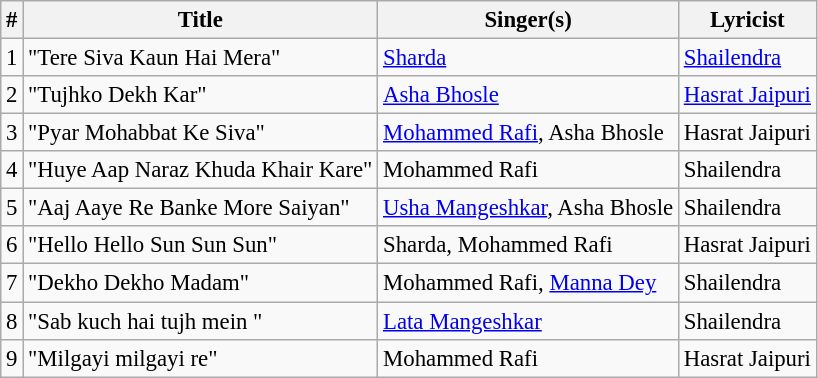<table class="wikitable" style="font-size:95%;">
<tr>
<th>#</th>
<th>Title</th>
<th>Singer(s)</th>
<th>Lyricist</th>
</tr>
<tr>
<td>1</td>
<td>"Tere Siva Kaun Hai Mera"</td>
<td><a href='#'>Sharda</a></td>
<td><a href='#'>Shailendra</a></td>
</tr>
<tr>
<td>2</td>
<td>"Tujhko Dekh Kar"</td>
<td><a href='#'>Asha Bhosle</a></td>
<td><a href='#'>Hasrat Jaipuri</a></td>
</tr>
<tr>
<td>3</td>
<td>"Pyar Mohabbat Ke Siva"</td>
<td><a href='#'>Mohammed Rafi</a>, Asha Bhosle</td>
<td>Hasrat Jaipuri</td>
</tr>
<tr>
<td>4</td>
<td>"Huye Aap Naraz Khuda Khair Kare"</td>
<td>Mohammed Rafi</td>
<td>Shailendra</td>
</tr>
<tr>
<td>5</td>
<td>"Aaj Aaye Re Banke More Saiyan"</td>
<td><a href='#'>Usha Mangeshkar</a>, Asha Bhosle</td>
<td>Shailendra</td>
</tr>
<tr>
<td>6</td>
<td>"Hello Hello Sun Sun Sun"</td>
<td>Sharda, Mohammed Rafi</td>
<td>Hasrat Jaipuri</td>
</tr>
<tr>
<td>7</td>
<td>"Dekho Dekho Madam"</td>
<td>Mohammed Rafi, <a href='#'>Manna Dey</a></td>
<td>Shailendra</td>
</tr>
<tr>
<td>8</td>
<td>"Sab kuch hai tujh mein "</td>
<td><a href='#'>Lata Mangeshkar</a></td>
<td>Shailendra</td>
</tr>
<tr>
<td>9</td>
<td>"Milgayi milgayi re"</td>
<td>Mohammed Rafi</td>
<td>Hasrat Jaipuri</td>
</tr>
</table>
